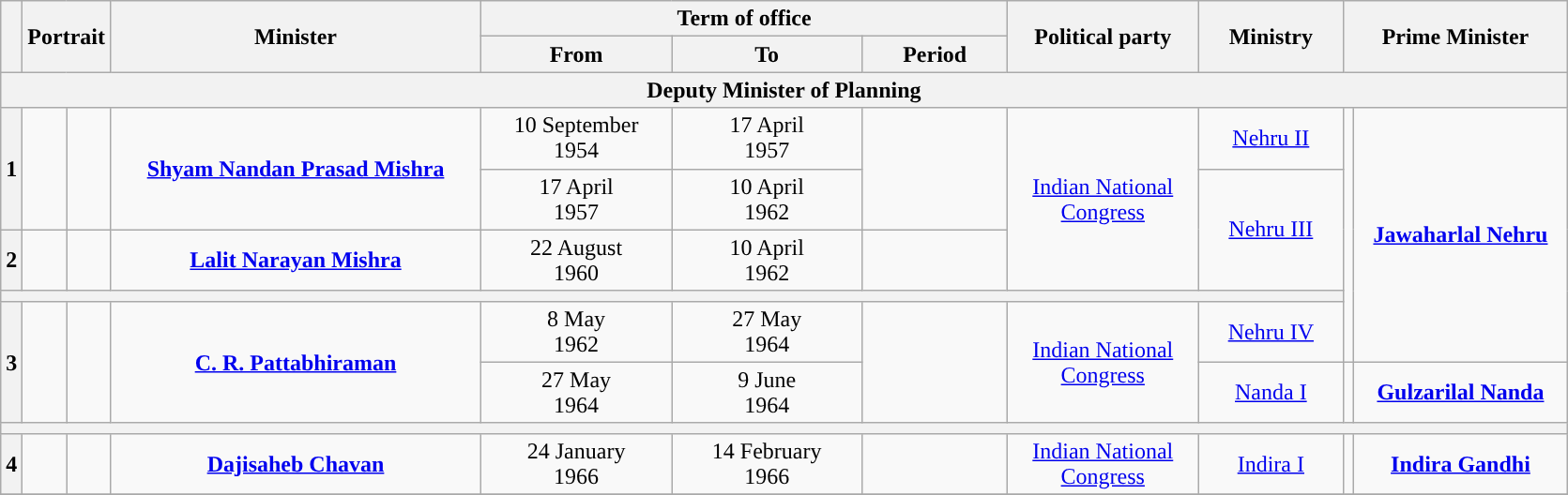<table class="wikitable" style="text-align:center">
<tr>
<th rowspan="2"></th>
<th rowspan="2" colspan="2">Portrait</th>
<th rowspan="2" style="width:16em">Minister<br></th>
<th colspan="3">Term of office</th>
<th rowspan="2" style="width:8em">Political party</th>
<th rowspan="2" style="width:6em">Ministry</th>
<th rowspan="2" colspan="2">Prime Minister</th>
</tr>
<tr>
<th style="width:8em">From</th>
<th style="width:8em">To</th>
<th style="width:6em">Period</th>
</tr>
<tr>
<th colspan="11">Deputy Minister of Planning</th>
</tr>
<tr>
<th rowspan="2">1</th>
<td rowspan="2"></td>
<td rowspan="2"></td>
<td rowspan="2"><strong><a href='#'>Shyam Nandan Prasad Mishra</a></strong><br></td>
<td>10 September<br>1954</td>
<td>17 April<br>1957</td>
<td rowspan="2"><strong></strong></td>
<td rowspan="3"><a href='#'>Indian National Congress</a></td>
<td><a href='#'>Nehru II</a></td>
<td rowspan="5"></td>
<td rowspan="5" style="width:9em"><strong><a href='#'>Jawaharlal Nehru</a></strong></td>
</tr>
<tr>
<td>17 April<br>1957</td>
<td>10 April<br>1962</td>
<td rowspan="2"><a href='#'>Nehru III</a></td>
</tr>
<tr>
<th>2</th>
<td></td>
<td></td>
<td><strong><a href='#'>Lalit Narayan Mishra</a></strong><br></td>
<td>22 August<br>1960</td>
<td>10 April<br>1962</td>
<td><strong></strong></td>
</tr>
<tr>
<th colspan="9"></th>
</tr>
<tr>
<th rowspan="2">3</th>
<td rowspan="2"></td>
<td rowspan="2"></td>
<td rowspan="2"><strong><a href='#'>C. R. Pattabhiraman</a></strong><br></td>
<td>8 May<br>1962</td>
<td>27 May<br>1964</td>
<td rowspan="2"><strong></strong></td>
<td rowspan="2"><a href='#'>Indian National Congress</a></td>
<td><a href='#'>Nehru IV</a></td>
</tr>
<tr>
<td>27 May<br>1964</td>
<td>9 June<br>1964</td>
<td><a href='#'>Nanda I</a></td>
<td></td>
<td><strong><a href='#'>Gulzarilal Nanda</a></strong></td>
</tr>
<tr>
<th colspan="11"></th>
</tr>
<tr>
<th>4</th>
<td></td>
<td></td>
<td><strong><a href='#'>Dajisaheb Chavan</a></strong><br></td>
<td>24 January<br>1966</td>
<td>14 February<br>1966</td>
<td><strong></strong></td>
<td><a href='#'>Indian National Congress</a></td>
<td><a href='#'>Indira I</a></td>
<td></td>
<td><strong><a href='#'>Indira Gandhi</a></strong></td>
</tr>
<tr>
</tr>
</table>
